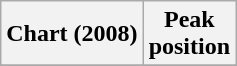<table class="wikitable plainrowheaders">
<tr>
<th scope="col">Chart (2008)</th>
<th scope="col">Peak<br>position</th>
</tr>
<tr>
</tr>
</table>
